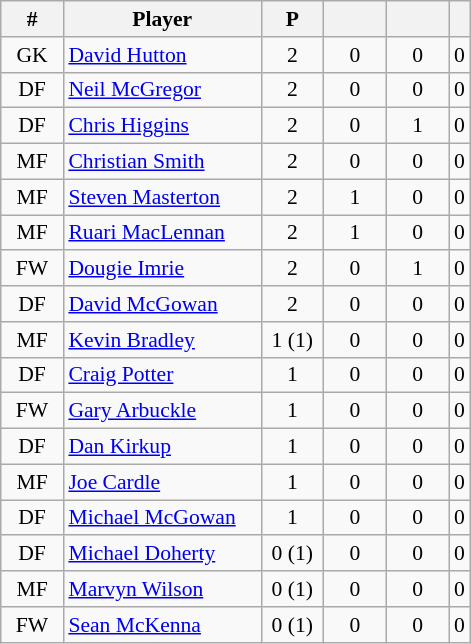<table class="wikitable sortable" style="font-size:90%; text-align:center">
<tr>
<th style="width:35px">#</th>
<th style="width:125px">Player</th>
<th style="width:35px">P</th>
<th style="width:35px"></th>
<th style="width:35px"></th>
<th style="width="35px"></th>
</tr>
<tr --->
<td>GK</td>
<td style="text-align:left"> <a href='#'>David Hutton</a></td>
<td>2</td>
<td>0</td>
<td>0</td>
<td>0</td>
</tr>
<tr --->
<td>DF</td>
<td style="text-align:left"> <a href='#'>Neil McGregor</a></td>
<td>2</td>
<td>0</td>
<td>0</td>
<td>0</td>
</tr>
<tr --->
<td>DF</td>
<td style="text-align:left"> <a href='#'>Chris Higgins</a></td>
<td>2</td>
<td>0</td>
<td>1</td>
<td>0</td>
</tr>
<tr --->
<td>MF</td>
<td style="text-align:left"> <a href='#'>Christian Smith</a></td>
<td>2</td>
<td>0</td>
<td>0</td>
<td>0</td>
</tr>
<tr --->
<td>MF</td>
<td style="text-align:left"> <a href='#'>Steven Masterton</a></td>
<td>2</td>
<td>1</td>
<td>0</td>
<td>0</td>
</tr>
<tr --->
<td>MF</td>
<td style="text-align:left"> <a href='#'>Ruari MacLennan</a></td>
<td>2</td>
<td>1</td>
<td>0</td>
<td>0</td>
</tr>
<tr --->
<td>FW</td>
<td style="text-align:left"> <a href='#'>Dougie Imrie</a></td>
<td>2</td>
<td>0</td>
<td>1</td>
<td>0</td>
</tr>
<tr --->
<td>DF</td>
<td style="text-align:left"> <a href='#'>David McGowan</a></td>
<td>2</td>
<td>0</td>
<td>0</td>
<td>0</td>
</tr>
<tr --->
<td>MF</td>
<td style="text-align:left"> <a href='#'>Kevin Bradley</a></td>
<td>1 (1)</td>
<td>0</td>
<td>0</td>
<td>0</td>
</tr>
<tr --->
<td>DF</td>
<td style="text-align:left"> <a href='#'>Craig Potter</a></td>
<td>1</td>
<td>0</td>
<td>0</td>
<td>0</td>
</tr>
<tr --->
<td>FW</td>
<td style="text-align:left"> <a href='#'>Gary Arbuckle</a></td>
<td>1</td>
<td>0</td>
<td>0</td>
<td>0</td>
</tr>
<tr --->
<td>DF</td>
<td style="text-align:left"> <a href='#'>Dan Kirkup</a></td>
<td>1</td>
<td>0</td>
<td>0</td>
<td>0</td>
</tr>
<tr --->
<td>MF</td>
<td style="text-align:left"> <a href='#'>Joe Cardle</a></td>
<td>1</td>
<td>0</td>
<td>0</td>
<td>0</td>
</tr>
<tr --->
<td>DF</td>
<td style="text-align:left"> <a href='#'>Michael McGowan</a></td>
<td>1</td>
<td>0</td>
<td>0</td>
<td>0</td>
</tr>
<tr --->
<td>DF</td>
<td style="text-align:left"> <a href='#'>Michael Doherty</a></td>
<td>0 (1)</td>
<td>0</td>
<td>0</td>
<td>0</td>
</tr>
<tr --->
<td>MF</td>
<td style="text-align:left"> <a href='#'>Marvyn Wilson</a></td>
<td>0 (1)</td>
<td>0</td>
<td>0</td>
<td>0</td>
</tr>
<tr --->
<td>FW</td>
<td style="text-align:left"> <a href='#'>Sean McKenna</a></td>
<td>0 (1)</td>
<td>0</td>
<td>0</td>
<td>0</td>
</tr>
</table>
